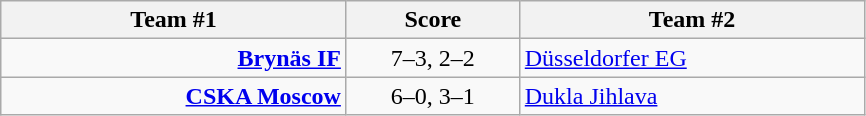<table class="wikitable" style="text-align: center;">
<tr>
<th width=22%>Team #1</th>
<th width=11%>Score</th>
<th width=22%>Team #2</th>
</tr>
<tr>
<td style="text-align: right;"><strong><a href='#'>Brynäs IF</a></strong> </td>
<td>7–3, 2–2</td>
<td style="text-align: left;"> <a href='#'>Düsseldorfer EG</a></td>
</tr>
<tr>
<td style="text-align: right;"><strong><a href='#'>CSKA Moscow</a></strong> </td>
<td>6–0, 3–1</td>
<td style="text-align: left;"> <a href='#'>Dukla Jihlava</a></td>
</tr>
</table>
